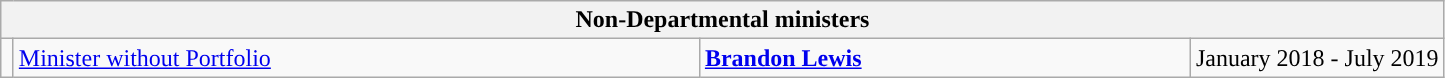<table class="wikitable">
<tr>
<th colspan="5">Non-Departmental ministers</th>
</tr>
<tr>
<td style="width: 1px; background: "></td>
<td style="width: 450px;"><a href='#'>Minister without Portfolio</a></td>
<td style="width: 320px;"><strong><a href='#'>Brandon Lewis</a></strong><br></td>
<td>January 2018 - July 2019</td>
</tr>
</table>
